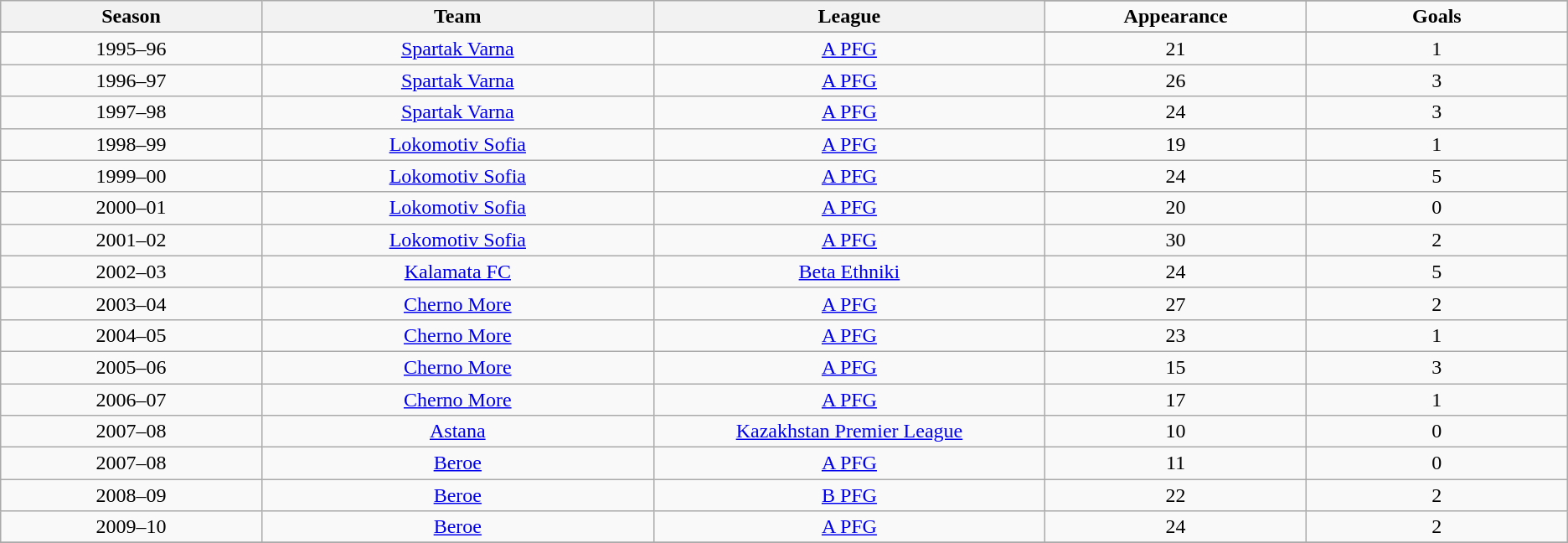<table class="wikitable" |- align=center>
<tr>
<th rowspan=2 width=10%><strong>Season</strong></th>
<th rowspan=2 width=15%><strong>Team</strong></th>
<th rowspan=2 width=15%><strong>League</strong></th>
</tr>
<tr>
<td align=center width=10%><strong>Appearance</strong></td>
<td align=center width=10%><strong>Goals</strong></td>
</tr>
<tr>
</tr>
<tr>
<td align=center>1995–96</td>
<td align=center><a href='#'>Spartak Varna</a></td>
<td align=center><a href='#'>A PFG</a></td>
<td align=center>21</td>
<td align=center>1</td>
</tr>
<tr>
<td align=center>1996–97</td>
<td align=center><a href='#'>Spartak Varna</a></td>
<td align=center><a href='#'>A PFG</a></td>
<td align=center>26</td>
<td align=center>3</td>
</tr>
<tr>
<td align=center>1997–98</td>
<td align=center><a href='#'>Spartak Varna</a></td>
<td align=center><a href='#'>A PFG</a></td>
<td align=center>24</td>
<td align=center>3</td>
</tr>
<tr>
<td align=center>1998–99</td>
<td align=center><a href='#'>Lokomotiv Sofia</a></td>
<td align=center><a href='#'>A PFG</a></td>
<td align=center>19</td>
<td align=center>1</td>
</tr>
<tr>
<td align=center>1999–00</td>
<td align=center><a href='#'>Lokomotiv Sofia</a></td>
<td align=center><a href='#'>A PFG</a></td>
<td align=center>24</td>
<td align=center>5</td>
</tr>
<tr>
<td align=center>2000–01</td>
<td align=center><a href='#'>Lokomotiv Sofia</a></td>
<td align=center><a href='#'>A PFG</a></td>
<td align=center>20</td>
<td align=center>0</td>
</tr>
<tr>
<td align=center>2001–02</td>
<td align=center><a href='#'>Lokomotiv Sofia</a></td>
<td align=center><a href='#'>A PFG</a></td>
<td align=center>30</td>
<td align=center>2</td>
</tr>
<tr>
<td align=center>2002–03</td>
<td align=center><a href='#'>Kalamata FC</a></td>
<td align=center><a href='#'>Beta Ethniki</a></td>
<td align=center>24</td>
<td align=center>5</td>
</tr>
<tr>
<td align=center>2003–04</td>
<td align=center><a href='#'>Cherno More</a></td>
<td align=center><a href='#'>A PFG</a></td>
<td align=center>27</td>
<td align=center>2</td>
</tr>
<tr>
<td align=center>2004–05</td>
<td align=center><a href='#'>Cherno More</a></td>
<td align=center><a href='#'>A PFG</a></td>
<td align=center>23</td>
<td align=center>1</td>
</tr>
<tr>
<td align=center>2005–06</td>
<td align=center><a href='#'>Cherno More</a></td>
<td align=center><a href='#'>A PFG</a></td>
<td align=center>15</td>
<td align=center>3</td>
</tr>
<tr>
<td align=center>2006–07</td>
<td align=center><a href='#'>Cherno More</a></td>
<td align=center><a href='#'>A PFG</a></td>
<td align=center>17</td>
<td align=center>1</td>
</tr>
<tr>
<td align=center>2007–08</td>
<td align=center><a href='#'>Astana</a></td>
<td align=center><a href='#'>Kazakhstan Premier League</a></td>
<td align=center>10</td>
<td align=center>0</td>
</tr>
<tr>
<td align=center>2007–08</td>
<td align=center><a href='#'>Beroe</a></td>
<td align=center><a href='#'>A PFG</a></td>
<td align=center>11</td>
<td align=center>0</td>
</tr>
<tr>
<td align=center>2008–09</td>
<td align=center><a href='#'>Beroe</a></td>
<td align=center><a href='#'>B PFG</a></td>
<td align=center>22</td>
<td align=center>2</td>
</tr>
<tr>
<td align=center>2009–10</td>
<td align=center><a href='#'>Beroe</a></td>
<td align=center><a href='#'>A PFG</a></td>
<td align=center>24</td>
<td align=center>2</td>
</tr>
<tr>
</tr>
</table>
